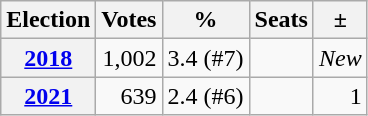<table class=wikitable style=text-align:right>
<tr>
<th>Election</th>
<th>Votes</th>
<th>%</th>
<th>Seats</th>
<th>±</th>
</tr>
<tr>
<th><a href='#'>2018</a></th>
<td>1,002</td>
<td>3.4 (#7)</td>
<td></td>
<td><em>New</em></td>
</tr>
<tr>
<th><a href='#'>2021</a></th>
<td>639</td>
<td>2.4 (#6)</td>
<td></td>
<td>1</td>
</tr>
</table>
